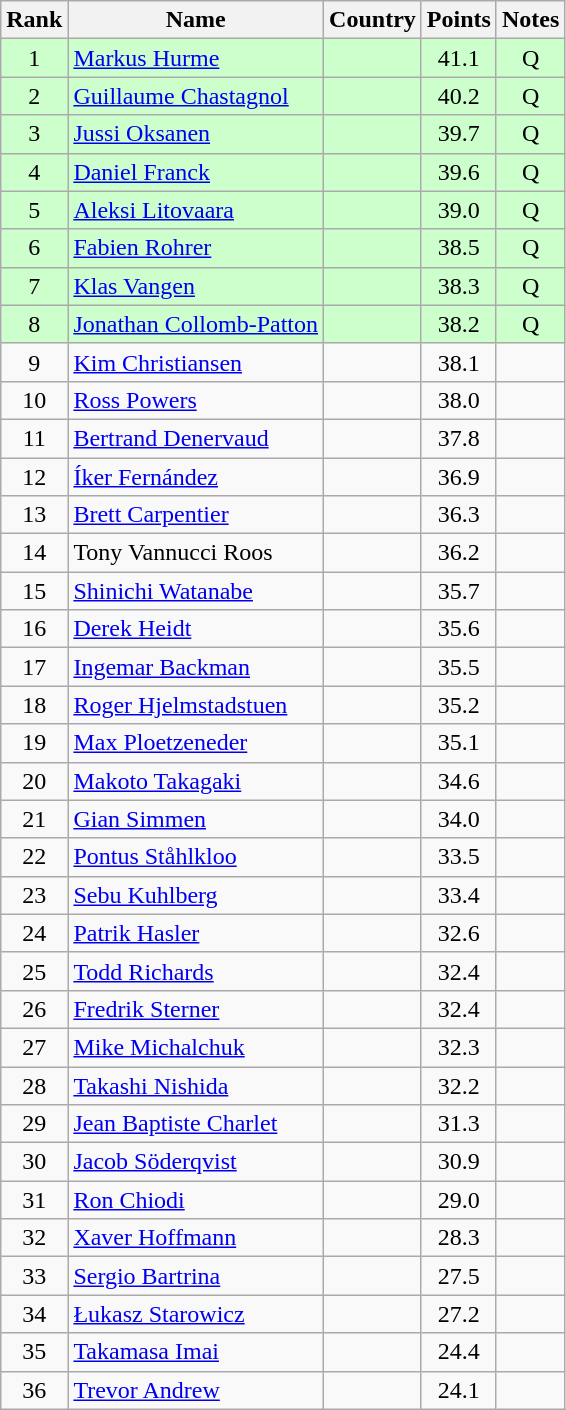<table class="wikitable sortable" style="text-align:center">
<tr>
<th>Rank</th>
<th>Name</th>
<th>Country</th>
<th>Points</th>
<th>Notes</th>
</tr>
<tr bgcolor=#ccffcc>
<td>1</td>
<td align=left><a href='#'>Markus Hurme</a></td>
<td align=left></td>
<td>41.1</td>
<td>Q</td>
</tr>
<tr bgcolor=#ccffcc>
<td>2</td>
<td align=left><a href='#'>Guillaume Chastagnol</a></td>
<td align=left></td>
<td>40.2</td>
<td>Q</td>
</tr>
<tr bgcolor=#ccffcc>
<td>3</td>
<td align=left><a href='#'>Jussi Oksanen</a></td>
<td align=left></td>
<td>39.7</td>
<td>Q</td>
</tr>
<tr bgcolor=#ccffcc>
<td>4</td>
<td align=left><a href='#'>Daniel Franck</a></td>
<td align=left></td>
<td>39.6</td>
<td>Q</td>
</tr>
<tr bgcolor=#ccffcc>
<td>5</td>
<td align=left><a href='#'>Aleksi Litovaara</a></td>
<td align=left></td>
<td>39.0</td>
<td>Q</td>
</tr>
<tr bgcolor=#ccffcc>
<td>6</td>
<td align=left><a href='#'>Fabien Rohrer</a></td>
<td align=left></td>
<td>38.5</td>
<td>Q</td>
</tr>
<tr bgcolor=#ccffcc>
<td>7</td>
<td align=left><a href='#'>Klas Vangen</a></td>
<td align=left></td>
<td>38.3</td>
<td>Q</td>
</tr>
<tr bgcolor=#ccffcc>
<td>8</td>
<td align=left><a href='#'>Jonathan Collomb-Patton</a></td>
<td align=left></td>
<td>38.2</td>
<td>Q</td>
</tr>
<tr>
<td>9</td>
<td align=left><a href='#'>Kim Christiansen</a></td>
<td align=left></td>
<td>38.1</td>
<td></td>
</tr>
<tr>
<td>10</td>
<td align=left><a href='#'>Ross Powers</a></td>
<td align=left></td>
<td>38.0</td>
<td></td>
</tr>
<tr>
<td>11</td>
<td align=left><a href='#'>Bertrand Denervaud</a></td>
<td align=left></td>
<td>37.8</td>
<td></td>
</tr>
<tr>
<td>12</td>
<td align=left><a href='#'>Íker Fernández</a></td>
<td align=left></td>
<td>36.9</td>
<td></td>
</tr>
<tr>
<td>13</td>
<td align=left><a href='#'>Brett Carpentier</a></td>
<td align=left></td>
<td>36.3</td>
<td></td>
</tr>
<tr>
<td>14</td>
<td align=left>Tony Vannucci Roos</td>
<td align=left></td>
<td>36.2</td>
<td></td>
</tr>
<tr>
<td>15</td>
<td align=left><a href='#'>Shinichi Watanabe</a></td>
<td align=left></td>
<td>35.7</td>
<td></td>
</tr>
<tr>
<td>16</td>
<td align=left><a href='#'>Derek Heidt</a></td>
<td align=left></td>
<td>35.6</td>
<td></td>
</tr>
<tr>
<td>17</td>
<td align=left><a href='#'>Ingemar Backman</a></td>
<td align=left></td>
<td>35.5</td>
<td></td>
</tr>
<tr>
<td>18</td>
<td align=left><a href='#'>Roger Hjelmstadstuen</a></td>
<td align=left></td>
<td>35.2</td>
<td></td>
</tr>
<tr>
<td>19</td>
<td align=left><a href='#'>Max Ploetzeneder</a></td>
<td align=left></td>
<td>35.1</td>
<td></td>
</tr>
<tr>
<td>20</td>
<td align=left><a href='#'>Makoto Takagaki</a></td>
<td align=left></td>
<td>34.6</td>
<td></td>
</tr>
<tr>
<td>21</td>
<td align=left><a href='#'>Gian Simmen</a></td>
<td align=left></td>
<td>34.0</td>
<td></td>
</tr>
<tr>
<td>22</td>
<td align=left><a href='#'>Pontus Ståhlkloo</a></td>
<td align=left></td>
<td>33.5</td>
<td></td>
</tr>
<tr>
<td>23</td>
<td align=left><a href='#'>Sebu Kuhlberg</a></td>
<td align=left></td>
<td>33.4</td>
<td></td>
</tr>
<tr>
<td>24</td>
<td align=left><a href='#'>Patrik Hasler</a></td>
<td align=left></td>
<td>32.6</td>
<td></td>
</tr>
<tr>
<td>25</td>
<td align=left><a href='#'>Todd Richards</a></td>
<td align=left></td>
<td>32.4</td>
<td></td>
</tr>
<tr>
<td>26</td>
<td align=left><a href='#'>Fredrik Sterner</a></td>
<td align=left></td>
<td>32.4</td>
<td></td>
</tr>
<tr>
<td>27</td>
<td align=left><a href='#'>Mike Michalchuk</a></td>
<td align=left></td>
<td>32.3</td>
<td></td>
</tr>
<tr>
<td>28</td>
<td align=left><a href='#'>Takashi Nishida</a></td>
<td align=left></td>
<td>32.2</td>
<td></td>
</tr>
<tr>
<td>29</td>
<td align=left><a href='#'>Jean Baptiste Charlet</a></td>
<td align=left></td>
<td>31.3</td>
<td></td>
</tr>
<tr>
<td>30</td>
<td align=left><a href='#'>Jacob Söderqvist</a></td>
<td align=left></td>
<td>30.9</td>
<td></td>
</tr>
<tr>
<td>31</td>
<td align=left><a href='#'>Ron Chiodi</a></td>
<td align=left></td>
<td>29.0</td>
<td></td>
</tr>
<tr>
<td>32</td>
<td align=left><a href='#'>Xaver Hoffmann</a></td>
<td align=left></td>
<td>28.3</td>
<td></td>
</tr>
<tr>
<td>33</td>
<td align=left><a href='#'>Sergio Bartrina</a></td>
<td align=left></td>
<td>27.5</td>
<td></td>
</tr>
<tr>
<td>34</td>
<td align=left><a href='#'>Łukasz Starowicz</a></td>
<td align=left></td>
<td>27.2</td>
<td></td>
</tr>
<tr>
<td>35</td>
<td align=left><a href='#'>Takamasa Imai</a></td>
<td align=left></td>
<td>24.4</td>
<td></td>
</tr>
<tr>
<td>36</td>
<td align=left><a href='#'>Trevor Andrew</a></td>
<td align=left></td>
<td>24.1</td>
<td></td>
</tr>
</table>
